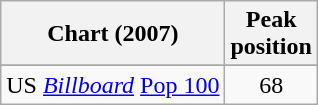<table class="wikitable sortable">
<tr>
<th>Chart (2007)</th>
<th>Peak<br>position</th>
</tr>
<tr>
</tr>
<tr>
</tr>
<tr>
<td>US <em><a href='#'>Billboard</a></em> <a href='#'>Pop 100</a></td>
<td align="center">68</td>
</tr>
</table>
